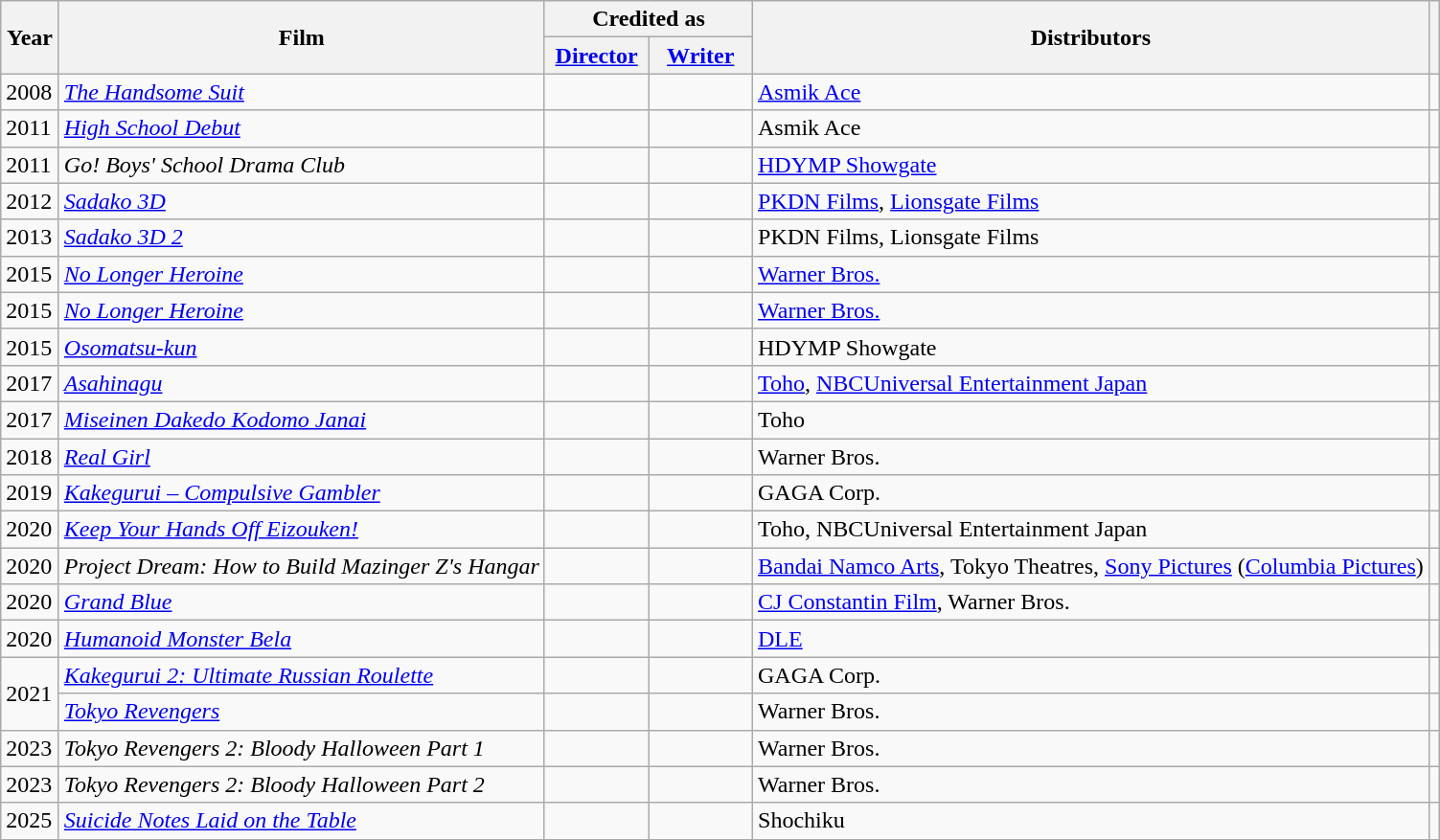<table class="wikitable">
<tr>
<th rowspan="2" style="width:33px;">Year</th>
<th rowspan="2">Film</th>
<th colspan="2">Credited as</th>
<th rowspan="2">Distributors</th>
<th rowspan="2" class = "unsortable"></th>
</tr>
<tr>
<th width=65><a href='#'>Director</a></th>
<th width=65><a href='#'>Writer</a></th>
</tr>
<tr>
<td>2008</td>
<td><em><a href='#'>The Handsome Suit</a></em></td>
<td></td>
<td></td>
<td><a href='#'>Asmik Ace</a></td>
<td></td>
</tr>
<tr>
<td>2011</td>
<td><em><a href='#'>High School Debut</a></em></td>
<td></td>
<td></td>
<td>Asmik Ace</td>
<td></td>
</tr>
<tr>
<td>2011</td>
<td><em>Go! Boys' School Drama Club</em></td>
<td></td>
<td></td>
<td><a href='#'>HDYMP Showgate</a></td>
<td></td>
</tr>
<tr>
<td>2012</td>
<td><em><a href='#'>Sadako 3D</a></em></td>
<td></td>
<td></td>
<td><a href='#'>PKDN Films</a>, <a href='#'>Lionsgate Films</a></td>
<td></td>
</tr>
<tr>
<td>2013</td>
<td><em><a href='#'>Sadako 3D 2</a></em></td>
<td></td>
<td></td>
<td>PKDN Films, Lionsgate Films</td>
<td></td>
</tr>
<tr>
<td>2015</td>
<td><em><a href='#'>No Longer Heroine</a></em></td>
<td></td>
<td></td>
<td><a href='#'>Warner Bros.</a></td>
<td></td>
</tr>
<tr>
<td>2015</td>
<td><em><a href='#'>No Longer Heroine</a></em></td>
<td></td>
<td></td>
<td><a href='#'>Warner Bros.</a></td>
<td></td>
</tr>
<tr>
<td>2015</td>
<td><em><a href='#'>Osomatsu-kun</a></em></td>
<td></td>
<td></td>
<td>HDYMP Showgate</td>
<td></td>
</tr>
<tr>
<td>2017</td>
<td><em><a href='#'>Asahinagu</a></em></td>
<td></td>
<td></td>
<td><a href='#'>Toho</a>, <a href='#'>NBCUniversal Entertainment Japan</a></td>
<td></td>
</tr>
<tr>
<td>2017</td>
<td><em><a href='#'>Miseinen Dakedo Kodomo Janai</a></em></td>
<td></td>
<td></td>
<td>Toho</td>
<td></td>
</tr>
<tr>
<td>2018</td>
<td><em><a href='#'>Real Girl</a></em></td>
<td></td>
<td></td>
<td>Warner Bros.</td>
<td></td>
</tr>
<tr>
<td>2019</td>
<td><em><a href='#'>Kakegurui – Compulsive Gambler</a></em></td>
<td></td>
<td></td>
<td>GAGA Corp.</td>
<td></td>
</tr>
<tr>
<td>2020</td>
<td><em><a href='#'>Keep Your Hands Off Eizouken!</a></em></td>
<td></td>
<td></td>
<td>Toho, NBCUniversal Entertainment Japan</td>
<td></td>
</tr>
<tr>
<td>2020</td>
<td><em>Project Dream: How to Build Mazinger Z's Hangar</em></td>
<td></td>
<td></td>
<td><a href='#'>Bandai Namco Arts</a>, Tokyo Theatres, <a href='#'>Sony Pictures</a> (<a href='#'>Columbia Pictures</a>)</td>
<td></td>
</tr>
<tr>
<td>2020</td>
<td><em><a href='#'>Grand Blue</a></em></td>
<td></td>
<td></td>
<td><a href='#'>CJ Constantin Film</a>, Warner Bros.</td>
<td></td>
</tr>
<tr>
<td>2020</td>
<td><em><a href='#'>Humanoid Monster Bela</a></em></td>
<td></td>
<td></td>
<td><a href='#'>DLE</a></td>
<td></td>
</tr>
<tr>
<td rowspan="2">2021</td>
<td><em><a href='#'>Kakegurui 2: Ultimate Russian Roulette</a></em></td>
<td></td>
<td></td>
<td>GAGA Corp.</td>
<td></td>
</tr>
<tr>
<td><em><a href='#'>Tokyo Revengers</a></em></td>
<td></td>
<td></td>
<td>Warner Bros.</td>
<td></td>
</tr>
<tr>
<td>2023</td>
<td><em>Tokyo Revengers 2: Bloody Halloween Part 1</em></td>
<td></td>
<td></td>
<td>Warner Bros.</td>
<td></td>
</tr>
<tr>
<td>2023</td>
<td><em>Tokyo Revengers 2: Bloody Halloween Part 2</em></td>
<td></td>
<td></td>
<td>Warner Bros.</td>
<td></td>
</tr>
<tr>
<td>2025</td>
<td><em><a href='#'>Suicide Notes Laid on the Table</a></em></td>
<td></td>
<td></td>
<td>Shochiku</td>
<td></td>
</tr>
<tr>
</tr>
</table>
